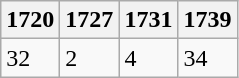<table class="wikitable sortable">
<tr>
<th>1720</th>
<th>1727</th>
<th>1731</th>
<th>1739</th>
</tr>
<tr>
<td>32</td>
<td>2</td>
<td>4</td>
<td>34</td>
</tr>
</table>
